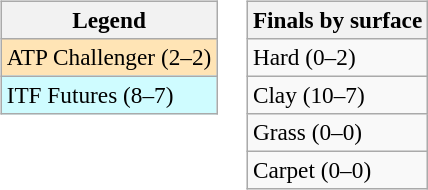<table>
<tr valign=top>
<td><br><table class=wikitable style=font-size:97%>
<tr>
<th>Legend</th>
</tr>
<tr bgcolor=moccasin>
<td>ATP Challenger (2–2)</td>
</tr>
<tr bgcolor=cffcff>
<td>ITF Futures (8–7)</td>
</tr>
</table>
</td>
<td><br><table class=wikitable style=font-size:97%>
<tr>
<th>Finals by surface</th>
</tr>
<tr>
<td>Hard (0–2)</td>
</tr>
<tr>
<td>Clay (10–7)</td>
</tr>
<tr>
<td>Grass (0–0)</td>
</tr>
<tr>
<td>Carpet (0–0)</td>
</tr>
</table>
</td>
</tr>
</table>
